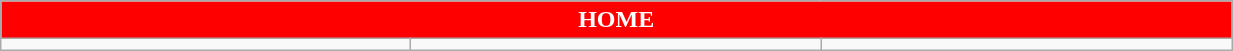<table class="wikitable collapsible collapsed" style="width:65%">
<tr>
<th colspan=6 ! style="color:#FFFFFF; background:#FF0000">HOME</th>
</tr>
<tr>
<td></td>
<td></td>
<td></td>
</tr>
</table>
